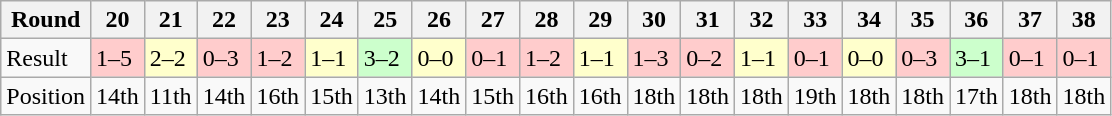<table class="wikitable">
<tr>
<th>Round</th>
<th>20</th>
<th>21</th>
<th>22</th>
<th>23</th>
<th>24</th>
<th>25</th>
<th>26</th>
<th>27</th>
<th>28</th>
<th>29</th>
<th>30</th>
<th>31</th>
<th>32</th>
<th>33</th>
<th>34</th>
<th>35</th>
<th>36</th>
<th>37</th>
<th>38</th>
</tr>
<tr>
<td>Result</td>
<td bgcolor="#FFCCCC">1–5</td>
<td bgcolor="#FFFFCC">2–2</td>
<td bgcolor="#FFCCCC">0–3</td>
<td bgcolor="#FFCCCC">1–2</td>
<td bgcolor="#FFFFCC">1–1</td>
<td bgcolor="#CCFFCC">3–2</td>
<td bgcolor="#FFFFCC">0–0</td>
<td bgcolor="#FFCCCC">0–1</td>
<td bgcolor="#FFCCCC">1–2</td>
<td bgcolor="#FFFFCC">1–1</td>
<td bgcolor="#FFCCCC">1–3</td>
<td bgcolor="#FFCCCC">0–2</td>
<td bgcolor="#FFFFCC">1–1</td>
<td bgcolor="#FFCCCC">0–1</td>
<td bgcolor="#FFFFCC">0–0</td>
<td bgcolor="#FFCCCC">0–3</td>
<td bgcolor="#CCFFCC">3–1</td>
<td bgcolor="#FFCCCC">0–1</td>
<td bgcolor="#FFCCCC">0–1</td>
</tr>
<tr>
<td>Position</td>
<td>14th</td>
<td>11th</td>
<td>14th</td>
<td>16th</td>
<td>15th</td>
<td>13th</td>
<td>14th</td>
<td>15th</td>
<td>16th</td>
<td>16th</td>
<td>18th</td>
<td>18th</td>
<td>18th</td>
<td>19th</td>
<td>18th</td>
<td>18th</td>
<td>17th</td>
<td>18th</td>
<td>18th</td>
</tr>
</table>
